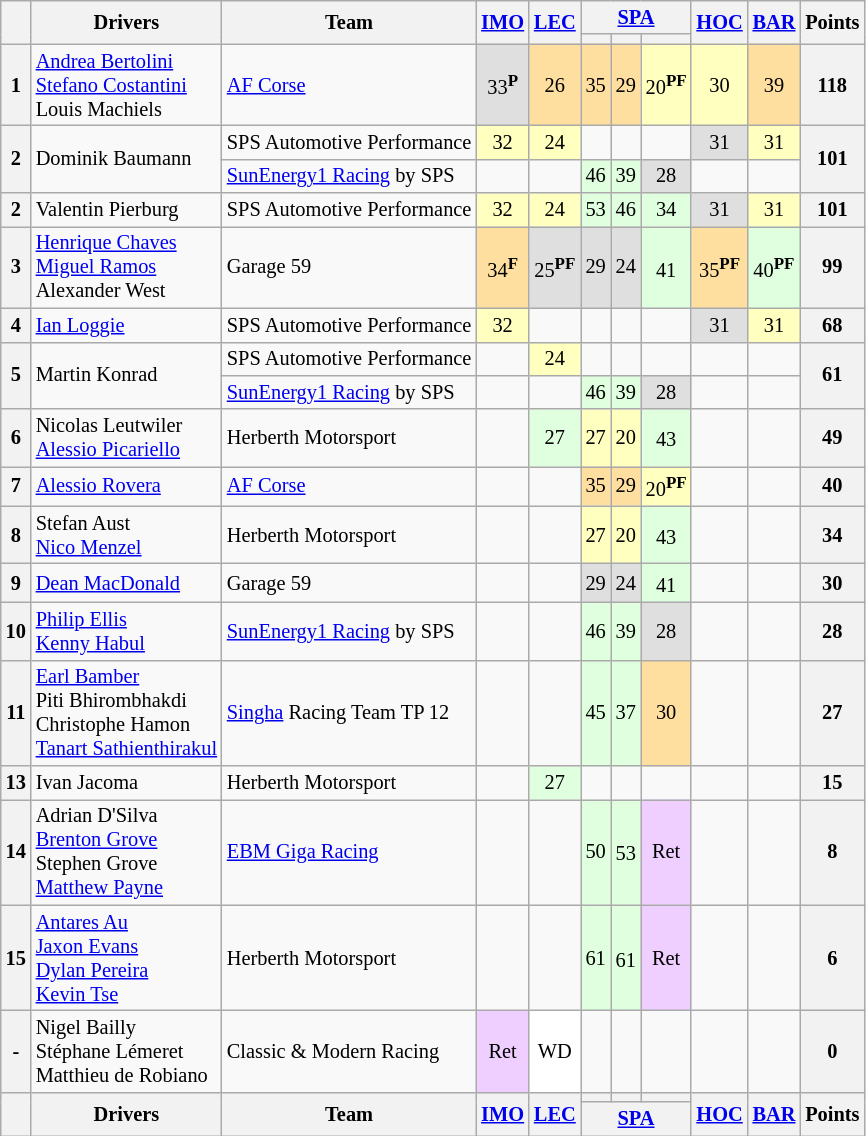<table class="wikitable" style="font-size:85%; text-align:center;">
<tr>
<th rowspan="2"></th>
<th rowspan="2">Drivers</th>
<th rowspan="2">Team</th>
<th rowspan="2"><a href='#'>IMO</a><br></th>
<th rowspan="2"><a href='#'>LEC</a><br></th>
<th colspan="3"><a href='#'>SPA</a><br></th>
<th rowspan="2"><a href='#'>HOC</a><br></th>
<th rowspan="2"><a href='#'>BAR</a><br></th>
<th rowspan="2">Points</th>
</tr>
<tr>
<th></th>
<th></th>
<th></th>
</tr>
<tr>
<th>1</th>
<td align="left"> <a href='#'>Andrea Bertolini</a><br> <a href='#'>Stefano Costantini</a><br> Louis Machiels</td>
<td align="left"> <a href='#'>AF Corse</a></td>
<td style="background:#dfdfdf;">33<sup><strong>P</strong></sup></td>
<td style="background:#ffdf9f;">26</td>
<td style="background:#ffdf9f;">35</td>
<td style="background:#ffdf9f;">29</td>
<td style="background:#ffffbf;">20<sup><strong>PF</strong></sup></td>
<td style="background:#ffffbf;">30</td>
<td style="background:#ffdf9f;">39</td>
<th>118</th>
</tr>
<tr>
<th rowspan="2">2</th>
<td rowspan="2" align="left"> Dominik Baumann</td>
<td align="left"> SPS Automotive Performance</td>
<td style="background:#ffffbf;">32</td>
<td style="background:#ffffbf;">24</td>
<td style="background:#;"></td>
<td style="background:#;"></td>
<td style="background:#;"></td>
<td style="background:#dfdfdf;">31</td>
<td style="background:#ffffbf;">31</td>
<th rowspan="2">101</th>
</tr>
<tr>
<td align="left"> <a href='#'>SunEnergy1 Racing</a> by SPS</td>
<td></td>
<td></td>
<td style="background:#dfffdf;">46</td>
<td style="background:#dfffdf;">39</td>
<td style="background:#dfdfdf;">28</td>
<td></td>
<td></td>
</tr>
<tr>
<th>2</th>
<td align="left"> Valentin Pierburg</td>
<td align="left"> SPS Automotive Performance</td>
<td style="background:#ffffbf;">32</td>
<td style="background:#ffffbf;">24</td>
<td style="background:#dfffdf;">53</td>
<td style="background:#dfffdf;">46</td>
<td style="background:#dfffdf;">34</td>
<td style="background:#dfdfdf;">31</td>
<td style="background:#ffffbf;">31</td>
<th>101</th>
</tr>
<tr>
<th>3</th>
<td align="left"> <a href='#'>Henrique Chaves</a><br> <a href='#'>Miguel Ramos</a><br> Alexander West</td>
<td align="left"> Garage 59</td>
<td style="background:#ffdf9f;">34<sup><strong>F</strong></sup></td>
<td style="background:#dfdfdf;">25<sup><strong>PF</strong></sup></td>
<td style="background:#dfdfdf;">29</td>
<td style="background:#dfdfdf;">24</td>
<td style="background:#dfffdf;">41<sup><strong></strong></sup></td>
<td style="background:#ffdf9f;">35<sup><strong>PF</strong></sup></td>
<td style="background:#dfffdf;">40<sup><strong>PF</strong></sup></td>
<th>99</th>
</tr>
<tr>
<th>4</th>
<td align="left"> <a href='#'>Ian Loggie</a></td>
<td align="left"> SPS Automotive Performance</td>
<td style="background:#ffffbf;">32</td>
<td></td>
<td></td>
<td></td>
<td></td>
<td style="background:#dfdfdf;">31</td>
<td style="background:#ffffbf;">31</td>
<th>68</th>
</tr>
<tr>
<th rowspan="2">5</th>
<td rowspan="2" align="left"> Martin Konrad</td>
<td align="left"> SPS Automotive Performance</td>
<td></td>
<td style="background:#ffffbf;">24</td>
<td style="background:#;"></td>
<td style="background:#;"></td>
<td style="background:#;"></td>
<td></td>
<td></td>
<th rowspan="2">61</th>
</tr>
<tr>
<td align="left"> <a href='#'>SunEnergy1 Racing</a> by SPS</td>
<td></td>
<td></td>
<td style="background:#dfffdf;">46</td>
<td style="background:#dfffdf;">39</td>
<td style="background:#dfdfdf;">28</td>
<td></td>
<td></td>
</tr>
<tr>
<th>6</th>
<td align="left"> Nicolas Leutwiler<br> <a href='#'>Alessio Picariello</a></td>
<td align="left"> Herberth Motorsport</td>
<td></td>
<td style="background:#dfffdf;">27</td>
<td style="background:#ffffbf;">27</td>
<td style="background:#ffffbf;">20</td>
<td style="background:#dfffdf;">43<sup><strong></strong></sup></td>
<td></td>
<td></td>
<th>49</th>
</tr>
<tr>
<th>7</th>
<td align="left"> <a href='#'>Alessio Rovera</a></td>
<td align="left"> <a href='#'>AF Corse</a></td>
<td></td>
<td></td>
<td style="background:#ffdf9f;">35</td>
<td style="background:#ffdf9f;">29</td>
<td style="background:#ffffbf;">20<sup><strong>PF</strong></sup></td>
<td></td>
<td></td>
<th>40</th>
</tr>
<tr>
<th>8</th>
<td align="left"> Stefan Aust<br> <a href='#'>Nico Menzel</a></td>
<td align="left"> Herberth Motorsport</td>
<td></td>
<td></td>
<td style="background:#ffffbf;">27</td>
<td style="background:#ffffbf;">20</td>
<td style="background:#dfffdf;">43<sup><strong></strong></sup></td>
<td></td>
<td></td>
<th>34</th>
</tr>
<tr>
<th>9</th>
<td align="left"> <a href='#'>Dean MacDonald</a></td>
<td align="left"> Garage 59</td>
<td></td>
<td></td>
<td style="background:#dfdfdf;">29</td>
<td style="background:#dfdfdf;">24</td>
<td style="background:#dfffdf;">41<sup><strong></strong></sup></td>
<td></td>
<td></td>
<th>30</th>
</tr>
<tr>
<th>10</th>
<td align="left"> <a href='#'>Philip Ellis</a><br> <a href='#'>Kenny Habul</a></td>
<td align="left"> <a href='#'>SunEnergy1 Racing</a> by SPS</td>
<td></td>
<td></td>
<td style="background:#dfffdf;">46</td>
<td style="background:#dfffdf;">39</td>
<td style="background:#dfdfdf;">28</td>
<td></td>
<td></td>
<th>28</th>
</tr>
<tr>
<th>11</th>
<td align="left"> <a href='#'>Earl Bamber</a><br> Piti Bhirombhakdi<br> Christophe Hamon<br> <a href='#'>Tanart Sathienthirakul</a></td>
<td align="left"> <a href='#'>Singha</a> Racing Team TP 12</td>
<td></td>
<td></td>
<td style="background:#dfffdf;">45</td>
<td style="background:#dfffdf;">37</td>
<td style="background:#ffdf9f;">30</td>
<td></td>
<td></td>
<th>27</th>
</tr>
<tr>
<th>13</th>
<td align="left"> Ivan Jacoma</td>
<td align="left"> Herberth Motorsport</td>
<td></td>
<td style="background:#dfffdf;">27</td>
<td></td>
<td></td>
<td></td>
<td></td>
<td></td>
<th>15</th>
</tr>
<tr>
<th>14</th>
<td align="left"> Adrian D'Silva<br> <a href='#'>Brenton Grove</a><br> Stephen Grove<br> <a href='#'>Matthew Payne</a></td>
<td align="left"> <a href='#'>EBM Giga Racing</a></td>
<td></td>
<td></td>
<td style="background:#dfffdf;">50</td>
<td style="background:#dfffdf;">53<sup><strong></strong></sup></td>
<td style="background:#efcfff;">Ret</td>
<td></td>
<td></td>
<th>8</th>
</tr>
<tr>
<th>15</th>
<td align="left"> <a href='#'>Antares Au</a><br> <a href='#'>Jaxon Evans</a><br> <a href='#'>Dylan Pereira</a><br> <a href='#'>Kevin Tse</a></td>
<td align="left"> Herberth Motorsport</td>
<td></td>
<td></td>
<td style="background:#dfffdf;">61</td>
<td style="background:#dfffdf;">61<sup><strong></strong></sup></td>
<td style="background:#efcfff;">Ret</td>
<td></td>
<td></td>
<th>6</th>
</tr>
<tr>
<th>-</th>
<td align="left"> Nigel Bailly<br> Stéphane Lémeret<br> Matthieu de Robiano</td>
<td align="left"> Classic & Modern Racing</td>
<td style="background:#efcfff;">Ret</td>
<td style="background:#ffffff;">WD</td>
<td></td>
<td></td>
<td></td>
<td></td>
<td></td>
<th>0</th>
</tr>
<tr>
<th rowspan="2"></th>
<th rowspan="2">Drivers</th>
<th rowspan="2">Team</th>
<th rowspan="2"><a href='#'>IMO</a><br></th>
<th rowspan="2"><a href='#'>LEC</a><br></th>
<th></th>
<th></th>
<th></th>
<th rowspan="2"><a href='#'>HOC</a><br></th>
<th rowspan="2"><a href='#'>BAR</a><br></th>
<th rowspan="2">Points</th>
</tr>
<tr>
<th colspan="3"><a href='#'>SPA</a><br></th>
</tr>
</table>
